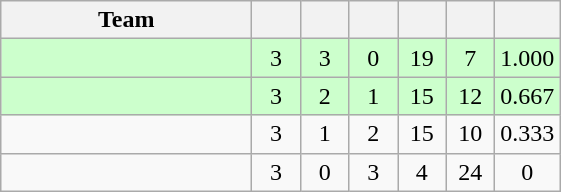<table class="wikitable" style="text-align: center; font-size:100% ">
<tr>
<th width=160>Team</th>
<th width=25></th>
<th width=25></th>
<th width=25></th>
<th width=25></th>
<th width=25></th>
<th width=35></th>
</tr>
<tr bgcolor=ccffcc>
<td align=left></td>
<td>3</td>
<td>3</td>
<td>0</td>
<td>19</td>
<td>7</td>
<td>1.000</td>
</tr>
<tr bgcolor=ccffcc>
<td align=left></td>
<td>3</td>
<td>2</td>
<td>1</td>
<td>15</td>
<td>12</td>
<td>0.667</td>
</tr>
<tr>
<td align=left></td>
<td>3</td>
<td>1</td>
<td>2</td>
<td>15</td>
<td>10</td>
<td>0.333</td>
</tr>
<tr>
<td align=left></td>
<td>3</td>
<td>0</td>
<td>3</td>
<td>4</td>
<td>24</td>
<td>0</td>
</tr>
</table>
